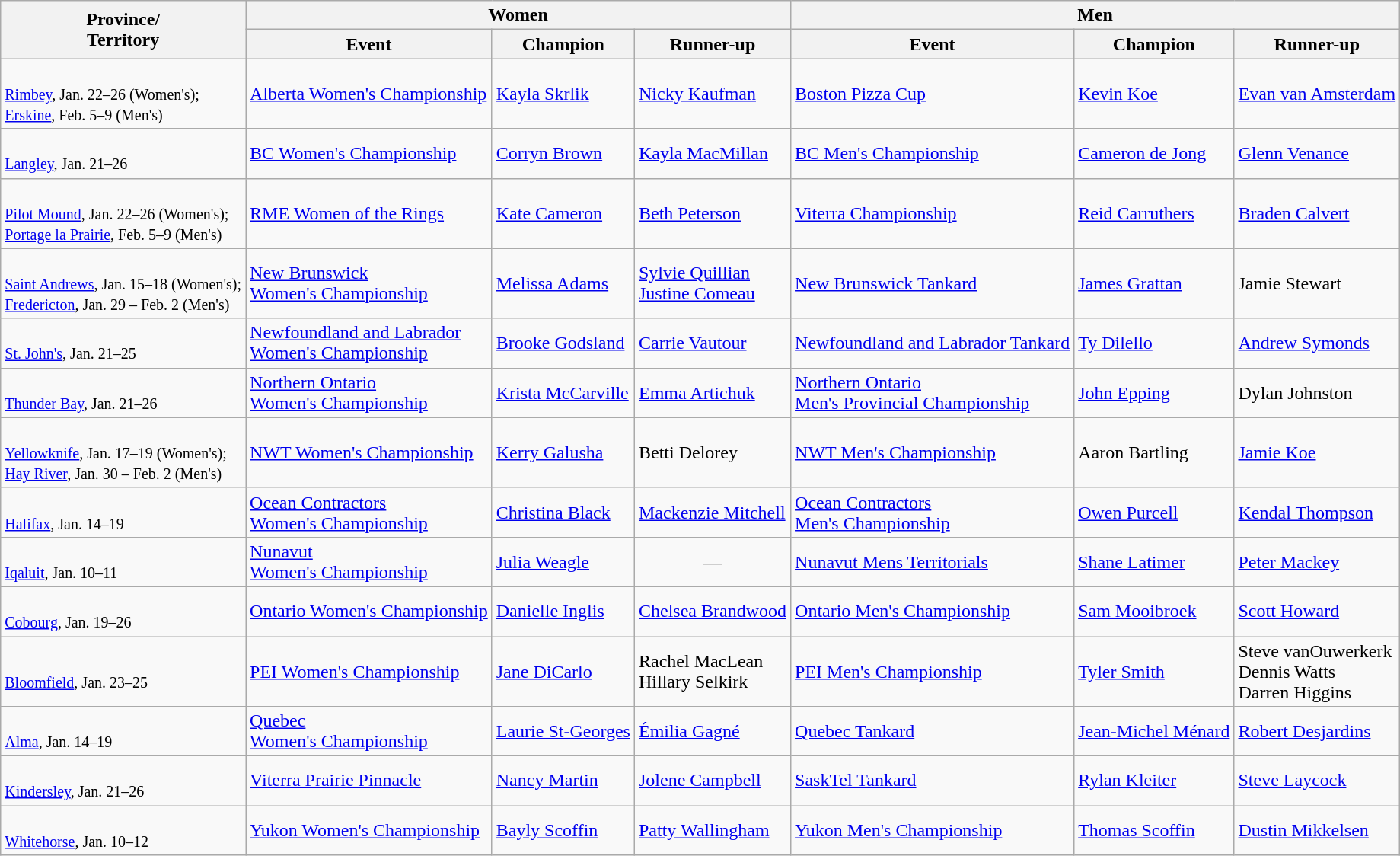<table class="wikitable">
<tr>
<th rowspan="2">Province/<br>Territory</th>
<th colspan="3">Women</th>
<th colspan="3">Men</th>
</tr>
<tr>
<th scope="col">Event</th>
<th scope="col">Champion</th>
<th scope="col">Runner-up</th>
<th scope="col">Event</th>
<th scope="col">Champion</th>
<th scope="col">Runner-up</th>
</tr>
<tr>
<td> <small><br><a href='#'>Rimbey</a>, Jan. 22–26 (Women's); <br> <a href='#'>Erskine</a>, Feb. 5–9 (Men's)</small></td>
<td><a href='#'>Alberta Women's Championship</a></td>
<td><a href='#'>Kayla Skrlik</a></td>
<td><a href='#'>Nicky Kaufman</a></td>
<td><a href='#'>Boston Pizza Cup</a></td>
<td><a href='#'>Kevin Koe</a></td>
<td><a href='#'>Evan van Amsterdam</a></td>
</tr>
<tr>
<td> <br> <small><a href='#'>Langley</a>, Jan. 21–26</small></td>
<td><a href='#'>BC Women's Championship</a></td>
<td><a href='#'>Corryn Brown</a></td>
<td><a href='#'>Kayla MacMillan</a></td>
<td><a href='#'>BC Men's Championship</a></td>
<td><a href='#'>Cameron de Jong</a></td>
<td><a href='#'>Glenn Venance</a></td>
</tr>
<tr>
<td> <br> <small><a href='#'>Pilot Mound</a>, Jan. 22–26 (Women's); <br> <a href='#'>Portage la Prairie</a>, Feb. 5–9 (Men's)</small></td>
<td><a href='#'>RME Women of the Rings</a></td>
<td><a href='#'>Kate Cameron</a></td>
<td><a href='#'>Beth Peterson</a></td>
<td><a href='#'>Viterra Championship</a></td>
<td><a href='#'>Reid Carruthers</a></td>
<td><a href='#'>Braden Calvert</a></td>
</tr>
<tr>
<td> <br> <small><a href='#'>Saint Andrews</a>, Jan. 15–18 (Women's); <br> <a href='#'>Fredericton</a>, Jan. 29 – Feb. 2 (Men's)</small></td>
<td><a href='#'>New Brunswick <br> Women's Championship</a></td>
<td><a href='#'>Melissa Adams</a></td>
<td><a href='#'>Sylvie Quillian</a> <br> <a href='#'>Justine Comeau</a></td>
<td><a href='#'>New Brunswick Tankard</a></td>
<td><a href='#'>James Grattan</a></td>
<td>Jamie Stewart</td>
</tr>
<tr>
<td> <br> <small><a href='#'>St. John's</a>, Jan. 21–25</small></td>
<td><a href='#'>Newfoundland and Labrador <br> Women's Championship</a></td>
<td><a href='#'>Brooke Godsland</a></td>
<td><a href='#'>Carrie Vautour</a></td>
<td><a href='#'>Newfoundland and Labrador Tankard</a></td>
<td><a href='#'>Ty Dilello</a></td>
<td><a href='#'>Andrew Symonds</a></td>
</tr>
<tr>
<td> <br> <small><a href='#'>Thunder Bay</a>, Jan. 21–26</small></td>
<td><a href='#'>Northern Ontario <br> Women's Championship</a></td>
<td><a href='#'>Krista McCarville</a></td>
<td><a href='#'>Emma Artichuk</a></td>
<td><a href='#'>Northern Ontario <br> Men's Provincial Championship</a></td>
<td><a href='#'>John Epping</a></td>
<td>Dylan Johnston</td>
</tr>
<tr>
<td> <br> <small><a href='#'>Yellowknife</a>, Jan. 17–19 (Women's); <br> <a href='#'>Hay River</a>, Jan. 30 – Feb. 2 (Men's)</small></td>
<td><a href='#'>NWT Women's Championship</a></td>
<td><a href='#'>Kerry Galusha</a></td>
<td>Betti Delorey</td>
<td><a href='#'>NWT Men's Championship</a></td>
<td>Aaron Bartling</td>
<td><a href='#'>Jamie Koe</a></td>
</tr>
<tr>
<td> <br> <small><a href='#'>Halifax</a>, Jan. 14–19</small></td>
<td><a href='#'>Ocean Contractors <br> Women's Championship</a></td>
<td><a href='#'>Christina Black</a></td>
<td><a href='#'>Mackenzie Mitchell</a></td>
<td><a href='#'>Ocean Contractors <br> Men's Championship</a></td>
<td><a href='#'>Owen Purcell</a></td>
<td><a href='#'>Kendal Thompson</a></td>
</tr>
<tr>
<td> <br> <small><a href='#'>Iqaluit</a>, Jan. 10–11</small></td>
<td><a href='#'>Nunavut <br> Women's Championship</a></td>
<td><a href='#'>Julia Weagle</a></td>
<td align=center>—</td>
<td><a href='#'>Nunavut Mens Territorials</a></td>
<td><a href='#'>Shane Latimer</a></td>
<td><a href='#'>Peter Mackey</a></td>
</tr>
<tr>
<td> <br> <small><a href='#'>Cobourg</a>, Jan. 19–26</small></td>
<td><a href='#'>Ontario Women's Championship</a></td>
<td><a href='#'>Danielle Inglis</a></td>
<td><a href='#'>Chelsea Brandwood</a></td>
<td><a href='#'>Ontario Men's Championship</a></td>
<td><a href='#'>Sam Mooibroek</a></td>
<td><a href='#'>Scott Howard</a></td>
</tr>
<tr>
<td> <br> <small><a href='#'>Bloomfield</a>, Jan. 23–25</small></td>
<td><a href='#'>PEI Women's Championship</a></td>
<td><a href='#'>Jane DiCarlo</a></td>
<td>Rachel MacLean<br>Hillary Selkirk</td>
<td><a href='#'>PEI Men's Championship</a></td>
<td><a href='#'>Tyler Smith</a></td>
<td>Steve vanOuwerkerk <br> Dennis Watts <br> Darren Higgins</td>
</tr>
<tr>
<td> <br> <small><a href='#'>Alma</a>, Jan. 14–19</small></td>
<td><a href='#'>Quebec <br> Women's Championship</a></td>
<td><a href='#'>Laurie St-Georges</a></td>
<td><a href='#'>Émilia Gagné</a></td>
<td><a href='#'>Quebec Tankard</a></td>
<td><a href='#'>Jean-Michel Ménard</a></td>
<td><a href='#'>Robert Desjardins</a></td>
</tr>
<tr>
<td> <br> <small><a href='#'>Kindersley</a>, Jan. 21–26</small></td>
<td><a href='#'>Viterra Prairie Pinnacle</a></td>
<td><a href='#'>Nancy Martin</a></td>
<td><a href='#'>Jolene Campbell</a></td>
<td><a href='#'>SaskTel Tankard</a></td>
<td><a href='#'>Rylan Kleiter</a></td>
<td><a href='#'>Steve Laycock</a></td>
</tr>
<tr>
<td> <br> <small><a href='#'>Whitehorse</a>, Jan. 10–12</small></td>
<td><a href='#'>Yukon Women's Championship</a></td>
<td><a href='#'>Bayly Scoffin</a></td>
<td><a href='#'>Patty Wallingham</a></td>
<td><a href='#'>Yukon Men's Championship</a></td>
<td><a href='#'>Thomas Scoffin</a></td>
<td><a href='#'>Dustin Mikkelsen</a></td>
</tr>
</table>
